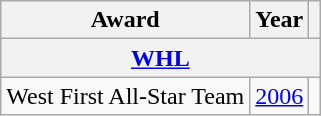<table class="wikitable">
<tr>
<th>Award</th>
<th>Year</th>
<th></th>
</tr>
<tr>
<th colspan="3"><a href='#'>WHL</a></th>
</tr>
<tr>
<td>West First All-Star Team</td>
<td><a href='#'>2006</a></td>
<td></td>
</tr>
</table>
